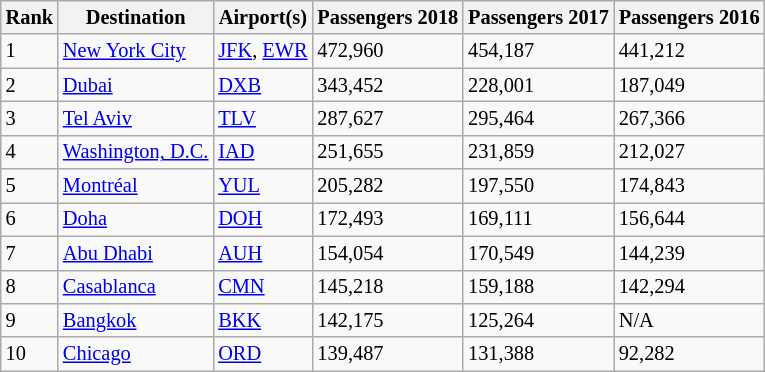<table class="wikitable" style="font-size: 85%" width= align=>
<tr>
<th>Rank</th>
<th>Destination</th>
<th>Airport(s)</th>
<th>Passengers 2018</th>
<th>Passengers 2017</th>
<th>Passengers 2016</th>
</tr>
<tr>
<td>1</td>
<td><a href='#'>New York City</a></td>
<td><a href='#'>JFK</a>, <a href='#'>EWR</a></td>
<td>472,960</td>
<td>454,187</td>
<td>441,212</td>
</tr>
<tr>
<td>2</td>
<td><a href='#'>Dubai</a></td>
<td><a href='#'>DXB</a></td>
<td>343,452</td>
<td>228,001</td>
<td>187,049</td>
</tr>
<tr>
<td>3</td>
<td><a href='#'>Tel Aviv</a></td>
<td><a href='#'>TLV</a></td>
<td>287,627</td>
<td>295,464</td>
<td>267,366</td>
</tr>
<tr>
<td>4</td>
<td><a href='#'>Washington, D.C.</a></td>
<td><a href='#'>IAD</a></td>
<td>251,655</td>
<td>231,859</td>
<td>212,027</td>
</tr>
<tr>
<td>5</td>
<td><a href='#'>Montréal</a></td>
<td><a href='#'>YUL</a></td>
<td>205,282</td>
<td>197,550</td>
<td>174,843</td>
</tr>
<tr>
<td>6</td>
<td><a href='#'>Doha</a></td>
<td><a href='#'>DOH</a></td>
<td>172,493</td>
<td>169,111</td>
<td>156,644</td>
</tr>
<tr>
<td>7</td>
<td><a href='#'>Abu Dhabi</a></td>
<td><a href='#'>AUH</a></td>
<td>154,054</td>
<td>170,549</td>
<td>144,239</td>
</tr>
<tr>
<td>8</td>
<td><a href='#'>Casablanca</a></td>
<td><a href='#'>CMN</a></td>
<td>145,218</td>
<td>159,188</td>
<td>142,294</td>
</tr>
<tr>
<td>9</td>
<td><a href='#'>Bangkok</a></td>
<td><a href='#'>BKK</a></td>
<td>142,175</td>
<td>125,264</td>
<td>N/A</td>
</tr>
<tr>
<td>10</td>
<td><a href='#'>Chicago</a></td>
<td><a href='#'>ORD</a></td>
<td>139,487</td>
<td>131,388</td>
<td>92,282</td>
</tr>
</table>
